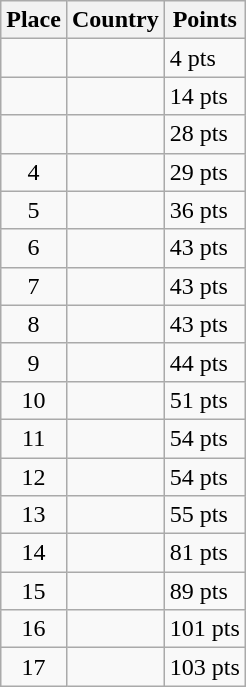<table class=wikitable>
<tr>
<th>Place</th>
<th>Country</th>
<th>Points</th>
</tr>
<tr>
<td align=center></td>
<td></td>
<td>4 pts</td>
</tr>
<tr>
<td align=center></td>
<td></td>
<td>14 pts</td>
</tr>
<tr>
<td align=center></td>
<td></td>
<td>28 pts</td>
</tr>
<tr>
<td align=center>4</td>
<td></td>
<td>29 pts</td>
</tr>
<tr>
<td align=center>5</td>
<td></td>
<td>36 pts</td>
</tr>
<tr>
<td align=center>6</td>
<td></td>
<td>43 pts</td>
</tr>
<tr>
<td align=center>7</td>
<td></td>
<td>43 pts</td>
</tr>
<tr>
<td align=center>8</td>
<td></td>
<td>43 pts</td>
</tr>
<tr>
<td align=center>9</td>
<td></td>
<td>44 pts</td>
</tr>
<tr>
<td align=center>10</td>
<td></td>
<td>51 pts</td>
</tr>
<tr>
<td align=center>11</td>
<td></td>
<td>54 pts</td>
</tr>
<tr>
<td align=center>12</td>
<td></td>
<td>54 pts</td>
</tr>
<tr>
<td align=center>13</td>
<td></td>
<td>55 pts</td>
</tr>
<tr>
<td align=center>14</td>
<td></td>
<td>81 pts</td>
</tr>
<tr>
<td align=center>15</td>
<td></td>
<td>89 pts</td>
</tr>
<tr>
<td align=center>16</td>
<td></td>
<td>101 pts</td>
</tr>
<tr>
<td align=center>17</td>
<td></td>
<td>103 pts</td>
</tr>
</table>
